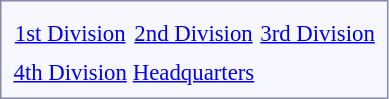<table style="border:1px solid #8888aa; background-color:#f7f8ff; padding:5px; font-size:95%; float: left; margin: 0px 12px 12px 0px;">
<tr>
<td align="center"></td>
<td></td>
<td></td>
</tr>
<tr>
<td align="center"><a href='#'>1st Division</a></td>
<td align="center"><a href='#'>2nd Division</a></td>
<td align="center"><a href='#'>3rd Division</a></td>
</tr>
<tr>
<td align="center"></td>
<td></td>
<td></td>
</tr>
<tr>
<td align="center"><a href='#'>4th Division</a></td>
<td align="center"><a href='#'>Headquarters</a></td>
<td></td>
</tr>
</table>
